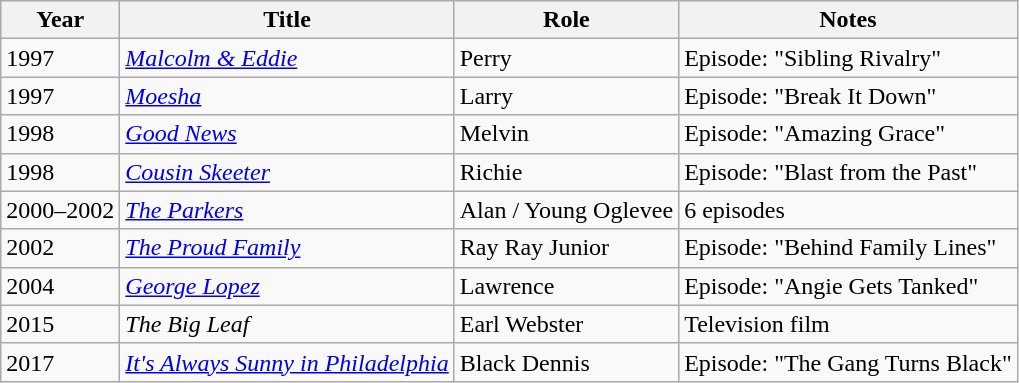<table class="wikitable sortable">
<tr>
<th>Year</th>
<th>Title</th>
<th>Role</th>
<th>Notes</th>
</tr>
<tr>
<td>1997</td>
<td><em><a href='#'>Malcolm & Eddie</a></em></td>
<td>Perry</td>
<td>Episode: "Sibling Rivalry"</td>
</tr>
<tr>
<td>1997</td>
<td><em><a href='#'>Moesha</a></em></td>
<td>Larry</td>
<td>Episode: "Break It Down"</td>
</tr>
<tr>
<td>1998</td>
<td><a href='#'><em>Good News</em></a></td>
<td>Melvin</td>
<td>Episode: "Amazing Grace"</td>
</tr>
<tr>
<td>1998</td>
<td><em><a href='#'>Cousin Skeeter</a></em></td>
<td>Richie</td>
<td>Episode: "Blast from the Past"</td>
</tr>
<tr>
<td>2000–2002</td>
<td><em><a href='#'>The Parkers</a></em></td>
<td>Alan / Young Oglevee</td>
<td>6 episodes</td>
</tr>
<tr>
<td>2002</td>
<td><em><a href='#'>The Proud Family</a></em></td>
<td>Ray Ray Junior</td>
<td>Episode: "Behind Family Lines"</td>
</tr>
<tr>
<td>2004</td>
<td><a href='#'><em>George Lopez</em></a></td>
<td>Lawrence</td>
<td>Episode: "Angie Gets Tanked"</td>
</tr>
<tr>
<td>2015</td>
<td><em>The Big Leaf</em></td>
<td>Earl Webster</td>
<td>Television film</td>
</tr>
<tr>
<td>2017</td>
<td><em><a href='#'>It's Always Sunny in Philadelphia</a></em></td>
<td>Black Dennis</td>
<td>Episode: "The Gang Turns Black"</td>
</tr>
</table>
